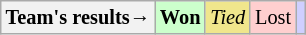<table class="wikitable" style="font-size:85%; text-align:center;">
<tr>
<th>Team's results→</th>
<td style="background-color:#cfc;"><strong>Won</strong></td>
<td style="background-color:#F0E68C;"><em>Tied</em></td>
<td style="background-color:#FFCFCF;">Lost</td>
<td style="background-color:#CFCFFF;"><em></em></td>
</tr>
</table>
